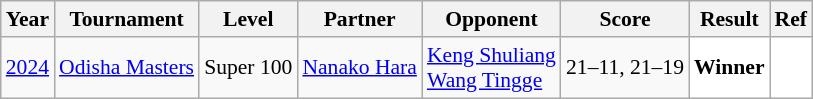<table class="sortable wikitable" style="font-size: 90%;">
<tr>
<th>Year</th>
<th>Tournament</th>
<th>Level</th>
<th>Partner</th>
<th>Opponent</th>
<th>Score</th>
<th>Result</th>
<th>Ref</th>
</tr>
<tr>
<td align="center"><a href='#'>2024</a></td>
<td align="left"><a href='#'>Odisha Masters</a></td>
<td align="left">Super 100</td>
<td align="left"> <a href='#'>Nanako Hara</a></td>
<td align="left"> <a href='#'>Keng Shuliang</a><br> <a href='#'>Wang Tingge</a></td>
<td align="left">21–11, 21–19</td>
<td style="text-align:left; background:white"> <strong>Winner</strong></td>
<td style="text-align:center; background:white"></td>
</tr>
</table>
